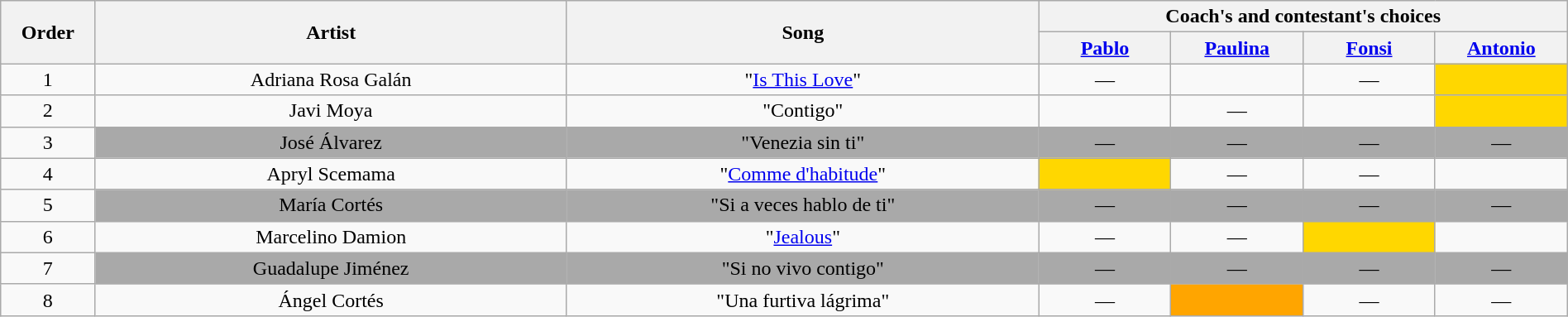<table class="wikitable" style="text-align:center; width:100%;">
<tr>
<th rowspan="2" scope="col" style="width:05%;">Order</th>
<th rowspan="2" scope="col" style="width:25%;">Artist</th>
<th rowspan="2" scope="col" style="width:25%;">Song</th>
<th colspan="4" scope="col" style="width:32%;">Coach's and contestant's choices</th>
</tr>
<tr>
<th width="07%"><a href='#'>Pablo</a></th>
<th width="07%"><a href='#'>Paulina</a></th>
<th width="07%"><a href='#'>Fonsi</a></th>
<th width="07%"><a href='#'>Antonio</a></th>
</tr>
<tr>
<td align="center">1</td>
<td>Adriana Rosa Galán</td>
<td>"<a href='#'>Is This Love</a>"</td>
<td align="center">—</td>
<td align="center"><strong></strong></td>
<td align="center">—</td>
<td align="center" bgcolor="Gold"><strong></strong></td>
</tr>
<tr>
<td align="center">2</td>
<td>Javi Moya</td>
<td>"Contigo"</td>
<td align="center"><strong></strong></td>
<td align="center">—</td>
<td align="center"><strong></strong></td>
<td align="center" bgcolor="Gold"><strong></strong></td>
</tr>
<tr>
<td align="center">3</td>
<td bgcolor="darkgrey">José Álvarez</td>
<td bgcolor="darkgrey">"Venezia sin ti"</td>
<td align="center" bgcolor="darkgrey">—</td>
<td align="center" bgcolor="darkgrey">—</td>
<td align="center" bgcolor="darkgrey">—</td>
<td align="center" bgcolor="darkgrey">—</td>
</tr>
<tr>
<td align="center">4</td>
<td>Apryl Scemama</td>
<td>"<a href='#'>Comme d'habitude</a>"</td>
<td align="center" bgcolor="Gold"><strong></strong></td>
<td align="center">—</td>
<td align="center">—</td>
<td align="center"><strong></strong></td>
</tr>
<tr>
<td align="center">5</td>
<td bgcolor="darkgrey">María Cortés</td>
<td bgcolor="darkgrey">"Si a veces hablo de ti"</td>
<td align="center" bgcolor="darkgrey">—</td>
<td align="center" bgcolor="darkgrey">—</td>
<td align="center" bgcolor="darkgrey">—</td>
<td align="center" bgcolor="darkgrey">—</td>
</tr>
<tr>
<td align="center">6</td>
<td>Marcelino Damion</td>
<td>"<a href='#'>Jealous</a>"</td>
<td align="center">—</td>
<td align="center">—</td>
<td align="center" bgcolor="Gold"><strong></strong></td>
<td align="center"><strong></strong></td>
</tr>
<tr>
<td align="center">7</td>
<td bgcolor="darkgrey">Guadalupe Jiménez</td>
<td bgcolor="darkgrey">"Si no vivo contigo"</td>
<td align="center" bgcolor="darkgrey">—</td>
<td align="center" bgcolor="darkgrey">—</td>
<td align="center" bgcolor="darkgrey">—</td>
<td align="center" bgcolor="darkgrey">—</td>
</tr>
<tr>
<td align="center">8</td>
<td>Ángel Cortés</td>
<td>"Una furtiva lágrima"</td>
<td align="center">—</td>
<td align="center" bgcolor="Orange"><strong></strong></td>
<td align="center">—</td>
<td align="center">—</td>
</tr>
</table>
